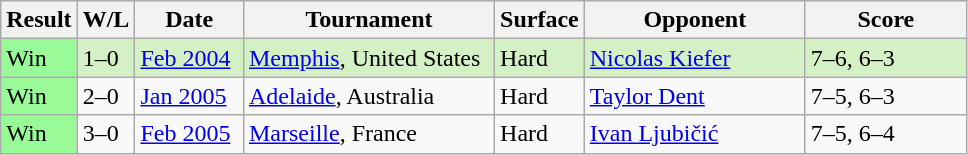<table class="sortable wikitable">
<tr>
<th style="width:40px">Result</th>
<th style="width:30px" class="unsortable">W/L</th>
<th style="width:65px">Date</th>
<th style="width:160px">Tournament</th>
<th style="width:50px">Surface</th>
<th style="width:140px">Opponent</th>
<th style="width:100px" class="unsortable">Score</th>
</tr>
<tr style="background:#d4f1c5;">
<td style="background:#98fb98;">Win</td>
<td>1–0</td>
<td><a href='#'>Feb 2004</a></td>
<td><a href='#'>Memphis</a>, United States</td>
<td>Hard</td>
<td> <a href='#'>Nicolas Kiefer</a></td>
<td>7–6, 6–3</td>
</tr>
<tr>
<td style="background:#98fb98;">Win</td>
<td>2–0</td>
<td><a href='#'>Jan 2005</a></td>
<td><a href='#'>Adelaide</a>, Australia</td>
<td>Hard</td>
<td> <a href='#'>Taylor Dent</a></td>
<td>7–5, 6–3</td>
</tr>
<tr>
<td style="background:#98fb98;">Win</td>
<td>3–0</td>
<td><a href='#'>Feb 2005</a></td>
<td><a href='#'>Marseille</a>, France</td>
<td>Hard</td>
<td> <a href='#'>Ivan Ljubičić</a></td>
<td>7–5, 6–4</td>
</tr>
</table>
